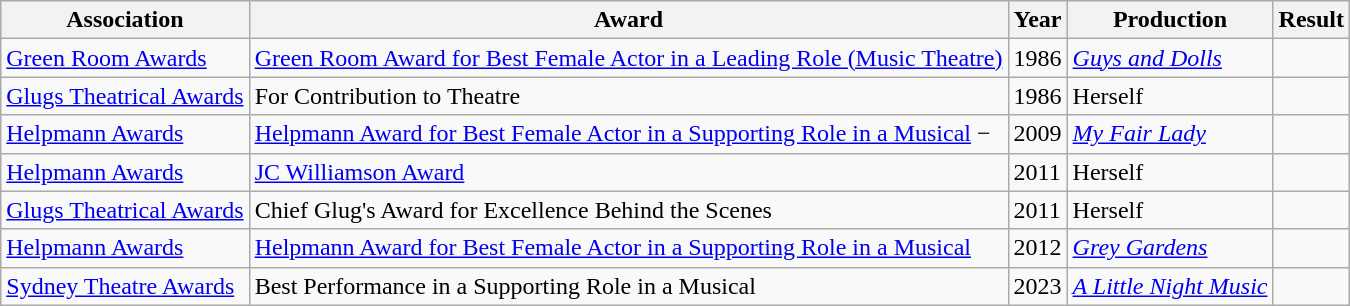<table class="wikitable sortable">
<tr>
<th>Association</th>
<th>Award</th>
<th>Year</th>
<th>Production</th>
<th>Result</th>
</tr>
<tr>
<td><a href='#'>Green Room Awards</a></td>
<td><a href='#'>Green Room Award for Best Female Actor in a Leading Role (Music Theatre)</a></td>
<td>1986</td>
<td><em><a href='#'>Guys and Dolls</a></em></td>
<td></td>
</tr>
<tr>
<td><a href='#'>Glugs Theatrical Awards</a></td>
<td>For Contribution to Theatre</td>
<td>1986</td>
<td>Herself</td>
<td></td>
</tr>
<tr>
<td><a href='#'>Helpmann Awards</a></td>
<td><a href='#'>Helpmann Award for Best Female Actor in a Supporting Role in a Musical</a> −</td>
<td>2009</td>
<td><em><a href='#'>My Fair Lady</a></em></td>
<td></td>
</tr>
<tr>
<td><a href='#'>Helpmann Awards</a></td>
<td><a href='#'>JC Williamson Award</a></td>
<td>2011</td>
<td>Herself</td>
<td></td>
</tr>
<tr>
<td><a href='#'>Glugs Theatrical Awards</a></td>
<td>Chief Glug's Award for Excellence Behind the Scenes</td>
<td>2011</td>
<td>Herself</td>
<td></td>
</tr>
<tr>
<td><a href='#'>Helpmann Awards</a></td>
<td><a href='#'>Helpmann Award for Best Female Actor in a Supporting Role in a Musical</a></td>
<td>2012</td>
<td><em><a href='#'>Grey Gardens</a></em></td>
<td></td>
</tr>
<tr>
<td><a href='#'>Sydney Theatre Awards</a></td>
<td>Best Performance in a Supporting Role in a Musical</td>
<td>2023</td>
<td><em><a href='#'>A Little Night Music</a></em></td>
<td></td>
</tr>
</table>
